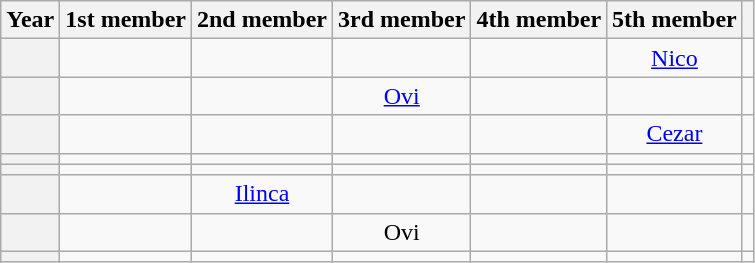<table class="wikitable plainrowheaders sortable" style="text-align:center">
<tr>
<th scope="col">Year</th>
<th scope="col">1st member</th>
<th scope="col">2nd member</th>
<th scope="col">3rd member</th>
<th scope="col">4th member</th>
<th scope="col">5th member</th>
<th scope="col" class="unsortable"></th>
</tr>
<tr>
<th scope="row" style="text-align:center;"></th>
<td></td>
<td></td>
<td></td>
<td></td>
<td><a href='#'>Nico</a></td>
<td align="center"></td>
</tr>
<tr>
<th scope="row" style="text-align:center;"></th>
<td></td>
<td></td>
<td><a href='#'>Ovi</a></td>
<td></td>
<td></td>
<td align="center"></td>
</tr>
<tr>
<th scope="row" style="text-align:center;"></th>
<td></td>
<td></td>
<td></td>
<td></td>
<td><a href='#'>Cezar</a></td>
<td align="center"></td>
</tr>
<tr>
<th scope="row" style="text-align:center;"></th>
<td></td>
<td></td>
<td></td>
<td></td>
<td></td>
<td align="center"></td>
</tr>
<tr>
<th scope="row" style="text-align:center;"></th>
<td></td>
<td></td>
<td></td>
<td></td>
<td></td>
<td align="center"></td>
</tr>
<tr>
<th scope="row" style="text-align:center;"></th>
<td></td>
<td><a href='#'>Ilinca</a></td>
<td></td>
<td></td>
<td></td>
<td align="center"></td>
</tr>
<tr>
<th scope="row" style="text-align:center;"></th>
<td></td>
<td></td>
<td>Ovi</td>
<td></td>
<td></td>
<td align="center"></td>
</tr>
<tr>
<th scope="row" style="text-align:center;"></th>
<td></td>
<td></td>
<td></td>
<td></td>
<td></td>
<td align="center"></td>
</tr>
</table>
